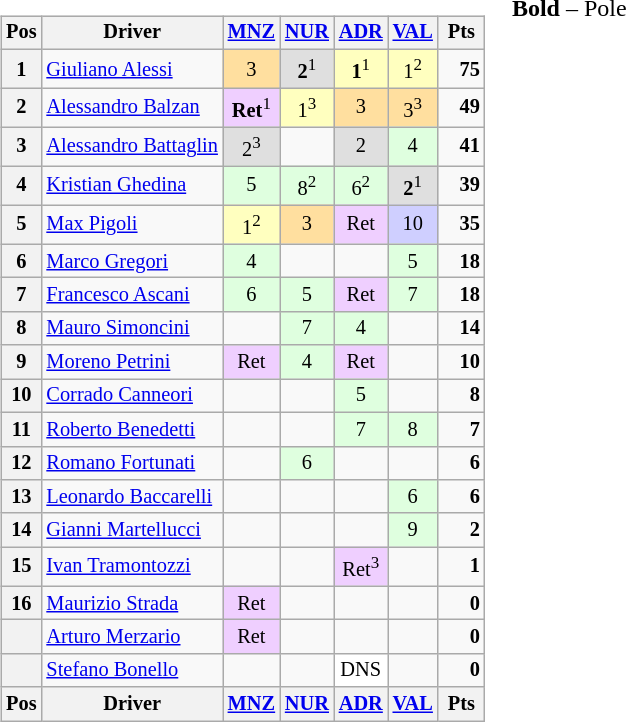<table>
<tr>
<td valign="top"><br><table align="left"| class="wikitable" style="font-size: 85%; text-align: center">
<tr valign="top">
<th valign="middle">Pos</th>
<th valign="middle">Driver</th>
<th><a href='#'>MNZ</a><br></th>
<th><a href='#'>NUR</a><br></th>
<th><a href='#'>ADR</a><br></th>
<th><a href='#'>VAL</a><br></th>
<th valign="middle"> Pts </th>
</tr>
<tr>
<th>1</th>
<td align="left"> <a href='#'>Giuliano Alessi</a></td>
<td style="background:#ffdf9f;">3</td>
<td style="background:#dfdfdf;"><strong>2</strong><sup>1</sup></td>
<td style="background:#ffffbf;"><strong>1</strong><sup>1</sup></td>
<td style="background:#ffffbf;">1<sup>2</sup></td>
<td align="right"><strong>75</strong></td>
</tr>
<tr>
<th>2</th>
<td align="left"> <a href='#'>Alessandro Balzan</a></td>
<td style="background:#efcfff;"><strong>Ret</strong><sup>1</sup></td>
<td style="background:#ffffbf;">1<sup>3</sup></td>
<td style="background:#ffdf9f;">3</td>
<td style="background:#ffdf9f;">3<sup>3</sup></td>
<td align="right"><strong>49</strong></td>
</tr>
<tr>
<th>3</th>
<td align="left"> <a href='#'>Alessandro Battaglin</a></td>
<td style="background:#dfdfdf;">2<sup>3</sup></td>
<td></td>
<td style="background:#dfdfdf;">2</td>
<td style="background:#dfffdf;">4</td>
<td align="right"><strong>41</strong></td>
</tr>
<tr>
<th>4</th>
<td align="left"> <a href='#'>Kristian Ghedina</a></td>
<td style="background:#dfffdf;">5</td>
<td style="background:#dfffdf;">8<sup>2</sup></td>
<td style="background:#dfffdf;">6<sup>2</sup></td>
<td style="background:#dfdfdf;"><strong>2</strong><sup>1</sup></td>
<td align="right"><strong>39</strong></td>
</tr>
<tr>
<th>5</th>
<td align="left"> <a href='#'>Max Pigoli</a></td>
<td style="background:#ffffbf;">1<sup>2</sup></td>
<td style="background:#ffdf9f;">3</td>
<td style="background:#efcfff;">Ret</td>
<td style="background:#cfcfff;">10</td>
<td align="right"><strong>35</strong></td>
</tr>
<tr>
<th>6</th>
<td align="left"> <a href='#'>Marco Gregori</a></td>
<td style="background:#dfffdf;">4</td>
<td></td>
<td></td>
<td style="background:#dfffdf;">5</td>
<td align="right"><strong>18</strong></td>
</tr>
<tr>
<th>7</th>
<td align="left"> <a href='#'>Francesco Ascani</a></td>
<td style="background:#dfffdf;">6</td>
<td style="background:#dfffdf;">5</td>
<td style="background:#efcfff;">Ret</td>
<td style="background:#dfffdf;">7</td>
<td align="right"><strong>18</strong></td>
</tr>
<tr>
<th>8</th>
<td align="left"> <a href='#'>Mauro Simoncini</a></td>
<td></td>
<td style="background:#dfffdf;">7</td>
<td style="background:#dfffdf;">4</td>
<td></td>
<td align="right"><strong>14</strong></td>
</tr>
<tr>
<th>9</th>
<td align="left"> <a href='#'>Moreno Petrini</a></td>
<td style="background:#efcfff;">Ret</td>
<td style="background:#dfffdf;">4</td>
<td style="background:#efcfff;">Ret</td>
<td></td>
<td align="right"><strong>10</strong></td>
</tr>
<tr>
<th>10</th>
<td align="left"> <a href='#'>Corrado Canneori</a></td>
<td></td>
<td></td>
<td style="background:#dfffdf;">5</td>
<td></td>
<td align="right"><strong>8</strong></td>
</tr>
<tr>
<th>11</th>
<td align="left"> <a href='#'>Roberto Benedetti</a></td>
<td></td>
<td></td>
<td style="background:#dfffdf;">7</td>
<td style="background:#dfffdf;">8</td>
<td align="right"><strong>7</strong></td>
</tr>
<tr>
<th>12</th>
<td align="left"> <a href='#'>Romano Fortunati</a></td>
<td></td>
<td style="background:#dfffdf;">6</td>
<td></td>
<td></td>
<td align="right"><strong>6</strong></td>
</tr>
<tr>
<th>13</th>
<td align="left"> <a href='#'>Leonardo Baccarelli</a></td>
<td></td>
<td></td>
<td></td>
<td style="background:#dfffdf;">6</td>
<td align="right"><strong>6</strong></td>
</tr>
<tr>
<th>14</th>
<td align="left"> <a href='#'>Gianni Martellucci</a></td>
<td></td>
<td></td>
<td></td>
<td style="background:#dfffdf;">9</td>
<td align="right"><strong>2</strong></td>
</tr>
<tr>
<th>15</th>
<td align="left"> <a href='#'>Ivan Tramontozzi</a></td>
<td></td>
<td></td>
<td style="background:#efcfff;">Ret<sup>3</sup></td>
<td></td>
<td align="right"><strong>1</strong></td>
</tr>
<tr>
<th>16</th>
<td align="left"> <a href='#'>Maurizio Strada</a></td>
<td style="background:#efcfff;">Ret</td>
<td></td>
<td></td>
<td></td>
<td align="right"><strong>0</strong></td>
</tr>
<tr>
<th></th>
<td align="left"> <a href='#'>Arturo Merzario</a></td>
<td style="background:#efcfff;">Ret</td>
<td></td>
<td></td>
<td></td>
<td align="right"><strong>0</strong></td>
</tr>
<tr>
<th></th>
<td align="left"> <a href='#'>Stefano Bonello</a></td>
<td></td>
<td></td>
<td style="background:#ffffff;">DNS</td>
<td></td>
<td align="right"><strong>0</strong></td>
</tr>
<tr valign="top">
<th valign="middle">Pos</th>
<th valign="middle">Driver</th>
<th><a href='#'>MNZ</a><br></th>
<th><a href='#'>NUR</a><br></th>
<th><a href='#'>ADR</a><br></th>
<th><a href='#'>VAL</a><br></th>
<th valign="middle"> Pts </th>
</tr>
</table>
</td>
<td valign="top"><br>
<span><strong>Bold</strong> – Pole<br>
</span></td>
</tr>
</table>
